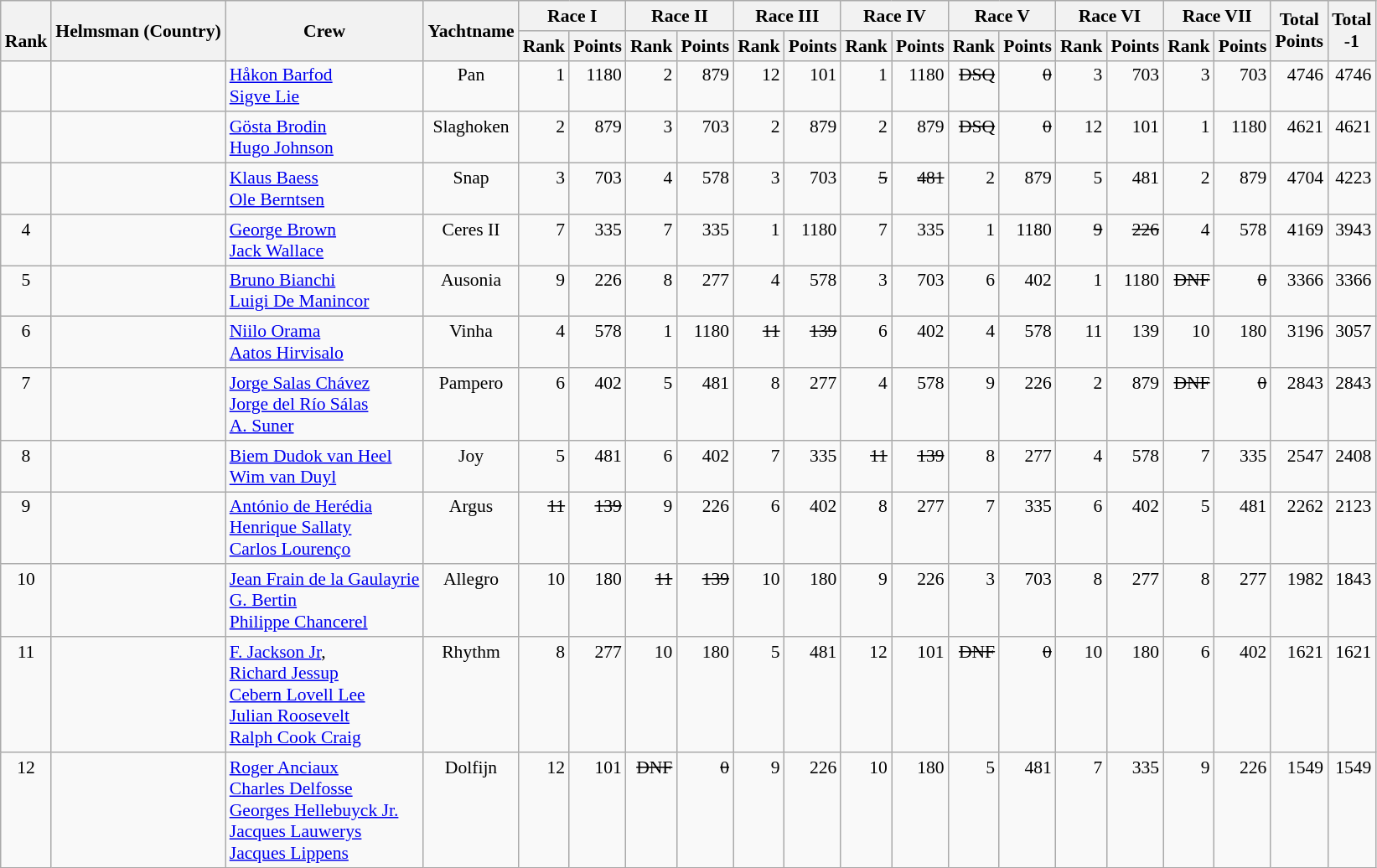<table class="wikitable" style="text-align:right; font-size:90%">
<tr>
<th rowspan="2"><br>Rank</th>
<th rowspan="2">Helmsman (Country)</th>
<th rowspan="2">Crew </th>
<th rowspan="2">Yachtname</th>
<th colspan="2">Race I</th>
<th colspan="2">Race II</th>
<th colspan="2">Race III</th>
<th colspan="2">Race IV</th>
<th colspan="2">Race V</th>
<th colspan="2">Race VI</th>
<th colspan="2">Race VII</th>
<th rowspan="2">Total<br>Points <br></th>
<th rowspan="2">Total<br>-1<br></th>
</tr>
<tr>
<th>Rank</th>
<th>Points</th>
<th>Rank</th>
<th>Points</th>
<th>Rank</th>
<th>Points</th>
<th>Rank</th>
<th>Points</th>
<th>Rank</th>
<th>Points</th>
<th>Rank</th>
<th>Points</th>
<th>Rank</th>
<th>Points</th>
</tr>
<tr style="vertical-align:top;">
<td align=center></td>
<td align=left></td>
<td align=left><a href='#'>Håkon Barfod</a>  <br> <a href='#'>Sigve Lie</a> </td>
<td align=center>Pan</td>
<td>1</td>
<td>1180</td>
<td>2</td>
<td>879</td>
<td>12</td>
<td>101</td>
<td>1</td>
<td>1180</td>
<td><s>DSQ</s></td>
<td><s>0</s></td>
<td>3</td>
<td>703</td>
<td>3</td>
<td>703</td>
<td>4746</td>
<td>4746</td>
</tr>
<tr style=vertical-align:top;>
<td align=center></td>
<td align=left></td>
<td align=left><a href='#'>Gösta Brodin</a>  <br> <a href='#'>Hugo Johnson</a> </td>
<td align=center>Slaghoken</td>
<td>2</td>
<td>879</td>
<td>3</td>
<td>703</td>
<td>2</td>
<td>879</td>
<td>2</td>
<td>879</td>
<td><s>DSQ</s></td>
<td><s>0</s></td>
<td>12</td>
<td>101</td>
<td>1</td>
<td>1180</td>
<td>4621</td>
<td>4621</td>
</tr>
<tr style=vertical-align:top;>
<td align=center></td>
<td align=left></td>
<td align=left><a href='#'>Klaus Baess</a>  <br> <a href='#'>Ole Berntsen</a> </td>
<td align=center>Snap</td>
<td>3</td>
<td>703</td>
<td>4</td>
<td>578</td>
<td>3</td>
<td>703</td>
<td><s>5</s></td>
<td><s>481</s></td>
<td>2</td>
<td>879</td>
<td>5</td>
<td>481</td>
<td>2</td>
<td>879</td>
<td>4704</td>
<td>4223</td>
</tr>
<tr style=vertical-align:top;>
<td align=center>4</td>
<td align=left></td>
<td align=left><a href='#'>George Brown</a>  <br> <a href='#'>Jack Wallace</a> </td>
<td align=center>Ceres II</td>
<td>7</td>
<td>335</td>
<td>7</td>
<td>335</td>
<td>1</td>
<td>1180</td>
<td>7</td>
<td>335</td>
<td>1</td>
<td>1180</td>
<td><s>9</s></td>
<td><s>226</s></td>
<td>4</td>
<td>578</td>
<td>4169</td>
<td>3943</td>
</tr>
<tr style=vertical-align:top;>
<td align=center>5</td>
<td align=left></td>
<td align=left><a href='#'>Bruno Bianchi</a>  <br> <a href='#'>Luigi De Manincor</a> </td>
<td align=center>Ausonia</td>
<td>9</td>
<td>226</td>
<td>8</td>
<td>277</td>
<td>4</td>
<td>578</td>
<td>3</td>
<td>703</td>
<td>6</td>
<td>402</td>
<td>1</td>
<td>1180</td>
<td><s>DNF</s></td>
<td><s>0</s></td>
<td>3366</td>
<td>3366</td>
</tr>
<tr style=vertical-align:top;>
<td align=center>6</td>
<td align=left></td>
<td align=left><a href='#'>Niilo Orama</a>  <br> <a href='#'>Aatos Hirvisalo</a> </td>
<td align=center>Vinha</td>
<td>4</td>
<td>578</td>
<td>1</td>
<td>1180</td>
<td><s>11</s></td>
<td><s>139</s></td>
<td>6</td>
<td>402</td>
<td>4</td>
<td>578</td>
<td>11</td>
<td>139</td>
<td>10</td>
<td>180</td>
<td>3196</td>
<td>3057</td>
</tr>
<tr style=vertical-align:top;>
<td align=center>7</td>
<td align=left></td>
<td align=left><a href='#'>Jorge Salas Chávez</a>  <br> <a href='#'>Jorge del Río Sálas</a>  <br> <a href='#'>A. Suner</a> </td>
<td align=center>Pampero</td>
<td>6</td>
<td>402</td>
<td>5</td>
<td>481</td>
<td>8</td>
<td>277</td>
<td>4</td>
<td>578</td>
<td>9</td>
<td>226</td>
<td>2</td>
<td>879</td>
<td><s>DNF</s></td>
<td><s>0</s></td>
<td>2843</td>
<td>2843</td>
</tr>
<tr style=vertical-align:top;>
<td align=center>8</td>
<td align=left></td>
<td align=left><a href='#'>Biem Dudok van Heel</a>  <br> <a href='#'>Wim van Duyl</a> </td>
<td align=center>Joy</td>
<td>5</td>
<td>481</td>
<td>6</td>
<td>402</td>
<td>7</td>
<td>335</td>
<td><s>11</s></td>
<td><s>139</s></td>
<td>8</td>
<td>277</td>
<td>4</td>
<td>578</td>
<td>7</td>
<td>335</td>
<td>2547</td>
<td>2408</td>
</tr>
<tr style=vertical-align:top;>
<td align=center>9</td>
<td align=left></td>
<td align=left><a href='#'>António de Herédia</a>  <br> <a href='#'>Henrique Sallaty</a>  <br> <a href='#'>Carlos Lourenço</a> </td>
<td align=center>Argus</td>
<td><s>11</s></td>
<td><s>139</s></td>
<td>9</td>
<td>226</td>
<td>6</td>
<td>402</td>
<td>8</td>
<td>277</td>
<td>7</td>
<td>335</td>
<td>6</td>
<td>402</td>
<td>5</td>
<td>481</td>
<td>2262</td>
<td>2123</td>
</tr>
<tr style=vertical-align:top;>
<td align=center>10</td>
<td align=left></td>
<td align=left><a href='#'>Jean Frain de la Gaulayrie</a>  <br> <a href='#'>G. Bertin</a>  <br> <a href='#'>Philippe Chancerel</a> </td>
<td align=center>Allegro</td>
<td>10</td>
<td>180</td>
<td><s>11</s></td>
<td><s>139</s></td>
<td>10</td>
<td>180</td>
<td>9</td>
<td>226</td>
<td>3</td>
<td>703</td>
<td>8</td>
<td>277</td>
<td>8</td>
<td>277</td>
<td>1982</td>
<td>1843</td>
</tr>
<tr style=vertical-align:top;>
<td align=center>11</td>
<td align=left></td>
<td align=left><a href='#'>F. Jackson Jr</a>,  <br> <a href='#'>Richard Jessup</a>  <br> <a href='#'>Cebern Lovell Lee</a>  <br> <a href='#'>Julian Roosevelt</a>  <br> <a href='#'>Ralph Cook Craig</a> </td>
<td align=center>Rhythm</td>
<td>8</td>
<td>277</td>
<td>10</td>
<td>180</td>
<td>5</td>
<td>481</td>
<td>12</td>
<td>101</td>
<td><s>DNF</s></td>
<td><s>0</s></td>
<td>10</td>
<td>180</td>
<td>6</td>
<td>402</td>
<td>1621</td>
<td>1621</td>
</tr>
<tr style=vertical-align:top;>
<td align=center>12</td>
<td align=left></td>
<td align=left><a href='#'>Roger Anciaux</a>  <br> <a href='#'>Charles Delfosse</a>  <br> <a href='#'>Georges Hellebuyck Jr.</a>  <br> <a href='#'>Jacques Lauwerys</a>  <br> <a href='#'>Jacques Lippens</a> </td>
<td align=center>Dolfijn</td>
<td>12</td>
<td>101</td>
<td><s>DNF</s></td>
<td><s>0</s></td>
<td>9</td>
<td>226</td>
<td>10</td>
<td>180</td>
<td>5</td>
<td>481</td>
<td>7</td>
<td>335</td>
<td>9</td>
<td>226</td>
<td>1549</td>
<td>1549</td>
</tr>
</table>
